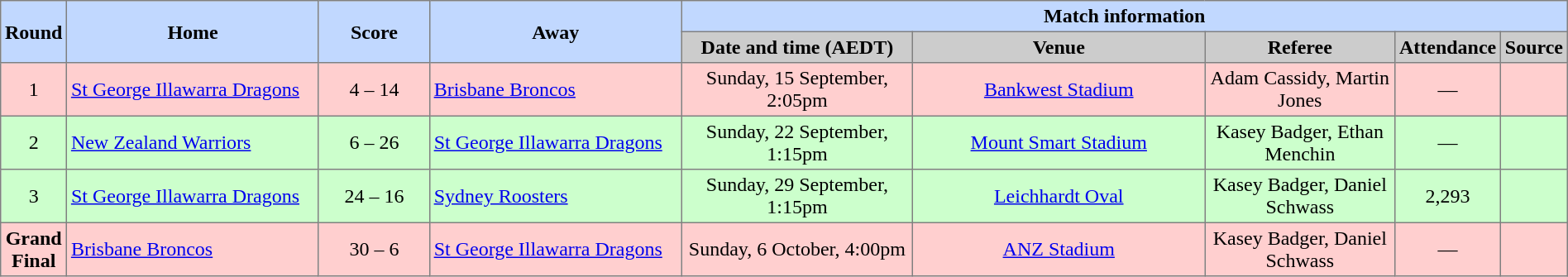<table border="1" style="border-collapse:collapse;  text-align:center;" cellpadding="3" cellspacing="0" width="100%">
<tr bgcolor="#C1D8FF">
<th rowspan="2" width="1%">Round</th>
<th rowspan="2" width="19%">Home</th>
<th rowspan="2" width="8%">Score</th>
<th rowspan="2" width="19%">Away</th>
<th colspan="6">Match information</th>
</tr>
<tr bgcolor="#CCCCCC">
<th width="17%">Date and time (AEDT)</th>
<th width="22%">Venue</th>
<th width="50%">Referee</th>
<th width="7%">Attendance</th>
<td><strong>Source</strong></td>
</tr>
<tr style="text-align:center; background:#FFCFCF">
<td>1</td>
<td align="left"> <a href='#'>St George Illawarra Dragons</a></td>
<td>4 – 14</td>
<td align="left"> <a href='#'>Brisbane Broncos</a></td>
<td>Sunday, 15 September, 2:05pm</td>
<td><a href='#'>Bankwest Stadium</a></td>
<td>Adam Cassidy, Martin Jones</td>
<td>—</td>
<td></td>
</tr>
<tr style="text-align:center; background:#cfc;">
<td>2</td>
<td align="left"> <a href='#'>New Zealand Warriors</a></td>
<td>6 – 26</td>
<td align="left"> <a href='#'>St George Illawarra Dragons</a></td>
<td>Sunday, 22 September, 1:15pm</td>
<td><a href='#'>Mount Smart Stadium</a></td>
<td>Kasey Badger, Ethan Menchin</td>
<td>—</td>
<td></td>
</tr>
<tr style="text-align:center; background:#cfc;">
<td>3</td>
<td align="left"> <a href='#'>St George Illawarra Dragons</a></td>
<td>24 – 16</td>
<td align="left"> <a href='#'>Sydney Roosters</a></td>
<td>Sunday, 29 September, 1:15pm</td>
<td><a href='#'>Leichhardt Oval</a></td>
<td>Kasey Badger, Daniel Schwass</td>
<td>2,293</td>
<td></td>
</tr>
<tr style="text-align:center; background:#FFCFCF">
<td><strong>Grand Final</strong></td>
<td align="left"> <a href='#'>Brisbane Broncos</a></td>
<td>30 – 6</td>
<td align="left"> <a href='#'>St George Illawarra Dragons</a></td>
<td>Sunday, 6 October, 4:00pm</td>
<td><a href='#'>ANZ Stadium</a></td>
<td>Kasey Badger, Daniel Schwass</td>
<td>—</td>
<td></td>
</tr>
</table>
